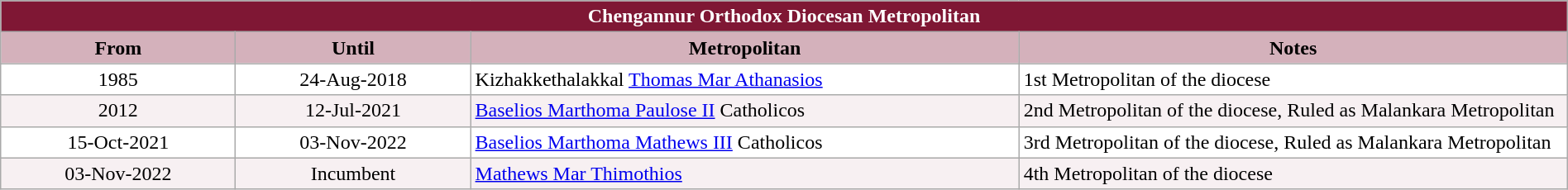<table class="wikitable" style="width: 100%;">
<tr>
<th colspan="4" style="background-color: #7F1734; color: white;">Chengannur Orthodox Diocesan Metropolitan</th>
</tr>
<tr>
<th style="background-color: #D4B1BB; width: 15%;">From</th>
<th style="background-color: #D4B1BB; width: 15%;">Until</th>
<th style="background-color: #D4B1BB; width: 35%;">Metropolitan</th>
<th style="background-color: #D4B1BB; width: 35%;">Notes</th>
</tr>
<tr valign="top" style="background-color: white;">
<td style="text-align: center;">1985</td>
<td style="text-align: center;">24-Aug-2018</td>
<td>Kizhakkethalakkal <a href='#'>Thomas Mar Athanasios</a></td>
<td>1st Metropolitan of  the diocese</td>
</tr>
<tr valign="top" style="background-color: #F7F0F2;">
<td style="text-align: center;">2012</td>
<td style="text-align: center;">12-Jul-2021</td>
<td><a href='#'>Baselios Marthoma Paulose II</a> Catholicos</td>
<td>2nd Metropolitan of  the diocese, Ruled as Malankara Metropolitan</td>
</tr>
<tr valign="top" style="background-color: white;">
<td style="text-align: center;">15-Oct-2021</td>
<td style="text-align: center;">03-Nov-2022</td>
<td><a href='#'>Baselios Marthoma Mathews III</a> Catholicos</td>
<td>3rd Metropolitan of  the diocese, Ruled as Malankara Metropolitan</td>
</tr>
<tr valign="top" style="background-color: #F7F0F2;">
<td style="text-align: center;">03-Nov-2022</td>
<td style="text-align: center;">Incumbent</td>
<td><a href='#'>Mathews Mar Thimothios</a></td>
<td>4th Metropolitan of  the diocese</td>
</tr>
</table>
